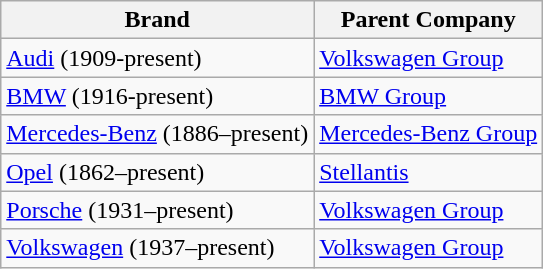<table class="wikitable sortable">
<tr>
<th>Brand</th>
<th>Parent Company</th>
</tr>
<tr>
<td><a href='#'>Audi</a> (1909-present)</td>
<td><a href='#'>Volkswagen Group</a></td>
</tr>
<tr>
<td><a href='#'>BMW</a> (1916-present)</td>
<td><a href='#'>BMW Group</a></td>
</tr>
<tr>
<td><a href='#'>Mercedes-Benz</a> (1886–present)</td>
<td><a href='#'>Mercedes-Benz Group</a></td>
</tr>
<tr>
<td><a href='#'>Opel</a> (1862–present)</td>
<td><a href='#'>Stellantis</a></td>
</tr>
<tr>
<td><a href='#'>Porsche</a> (1931–present)</td>
<td><a href='#'>Volkswagen Group</a></td>
</tr>
<tr>
<td><a href='#'>Volkswagen</a> (1937–present)</td>
<td><a href='#'>Volkswagen Group</a></td>
</tr>
</table>
